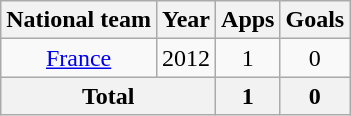<table class="wikitable" style="text-align:center">
<tr>
<th>National team</th>
<th>Year</th>
<th>Apps</th>
<th>Goals</th>
</tr>
<tr>
<td><a href='#'>France</a></td>
<td>2012</td>
<td>1</td>
<td>0</td>
</tr>
<tr>
<th colspan="2">Total</th>
<th>1</th>
<th>0</th>
</tr>
</table>
